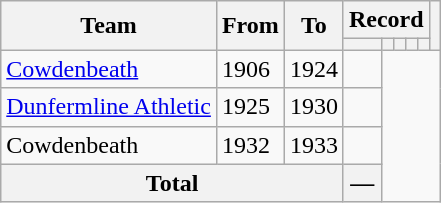<table class=wikitable style="text-align: center">
<tr>
<th rowspan=2>Team</th>
<th rowspan=2>From</th>
<th rowspan=2>To</th>
<th colspan=5>Record</th>
<th rowspan=2></th>
</tr>
<tr>
<th></th>
<th></th>
<th></th>
<th></th>
<th></th>
</tr>
<tr>
<td align=left><a href='#'>Cowdenbeath</a></td>
<td align=left>1906</td>
<td align=left>1924<br></td>
<td></td>
</tr>
<tr>
<td align=left><a href='#'>Dunfermline Athletic</a></td>
<td align=left>1925</td>
<td align=left>1930<br></td>
<td></td>
</tr>
<tr>
<td align=left>Cowdenbeath</td>
<td align=left>1932</td>
<td align=left>1933<br></td>
<td></td>
</tr>
<tr>
<th colspan=3>Total<br></th>
<th>—</th>
</tr>
</table>
